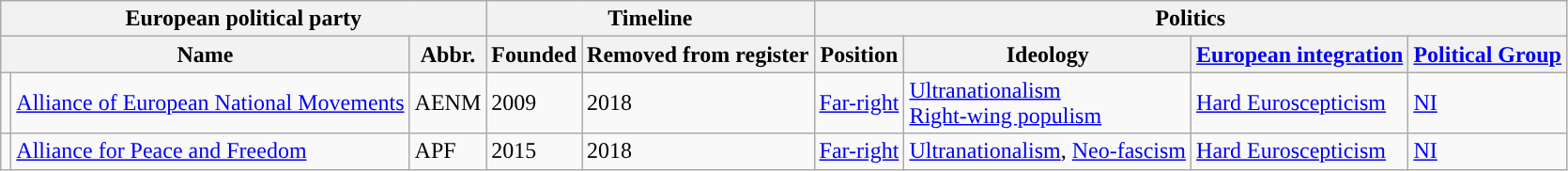<table class="wikitable centre sortable">
<tr>
<th colspan="3">European political party</th>
<th colspan="2">Timeline</th>
<th colspan="4">Politics</th>
</tr>
<tr>
<th colspan="2">Name</th>
<th>Abbr.</th>
<th>Founded</th>
<th>Removed from register</th>
<th>Position</th>
<th>Ideology</th>
<th><a href='#'>European integration</a></th>
<th><a href='#'>Political Group</a></th>
</tr>
<tr>
<td></td>
<td><a href='#'>Alliance of European National Movements</a></td>
<td>AENM</td>
<td>2009</td>
<td>2018</td>
<td><a href='#'>Far-right</a></td>
<td><a href='#'>Ultranationalism</a> <br> <a href='#'>Right-wing populism</a></td>
<td><a href='#'>Hard Euroscepticism</a></td>
<td><a href='#'>NI</a></td>
</tr>
<tr>
<td></td>
<td><a href='#'>Alliance for Peace and Freedom</a></td>
<td>APF</td>
<td>2015</td>
<td>2018</td>
<td><a href='#'>Far-right</a></td>
<td><a href='#'>Ultranationalism</a>, <a href='#'>Neo-fascism</a></td>
<td><a href='#'>Hard Euroscepticism</a></td>
<td><a href='#'>NI</a></td>
</tr>
</table>
